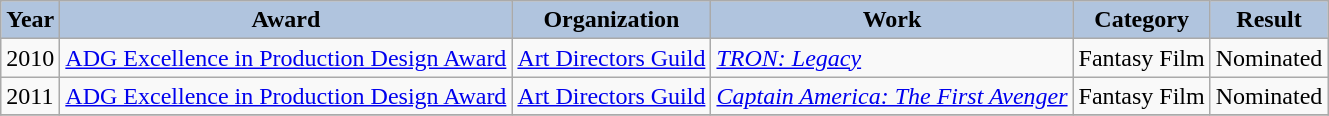<table class="wikitable">
<tr align="center">
<th style="background:#B0C4DE;">Year</th>
<th style="background:#B0C4DE;">Award</th>
<th style="background:#B0C4DE;">Organization</th>
<th style="background:#B0C4DE;">Work</th>
<th style="background:#B0C4DE;">Category</th>
<th style="background:#B0C4DE;">Result</th>
</tr>
<tr>
<td>2010</td>
<td><a href='#'>ADG Excellence in Production Design Award</a></td>
<td><a href='#'>Art Directors Guild</a></td>
<td><em><a href='#'>TRON: Legacy</a></em></td>
<td>Fantasy Film</td>
<td>Nominated</td>
</tr>
<tr>
<td>2011</td>
<td><a href='#'>ADG Excellence in Production Design Award</a></td>
<td><a href='#'>Art Directors Guild</a></td>
<td><em><a href='#'>Captain America: The First Avenger</a></em></td>
<td>Fantasy Film</td>
<td>Nominated</td>
</tr>
<tr>
</tr>
</table>
